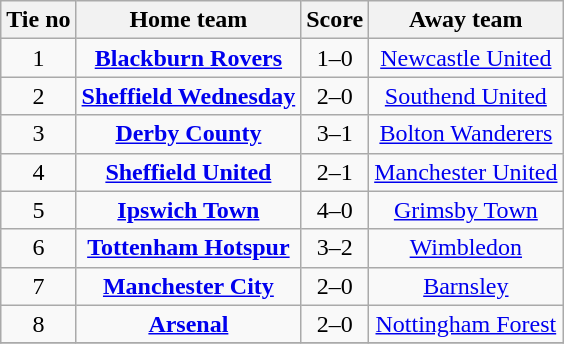<table class="wikitable" style="text-align: center">
<tr>
<th>Tie no</th>
<th>Home team</th>
<th>Score</th>
<th>Away team</th>
</tr>
<tr>
<td>1</td>
<td><strong><a href='#'>Blackburn Rovers</a></strong></td>
<td>1–0</td>
<td><a href='#'>Newcastle United</a></td>
</tr>
<tr>
<td>2</td>
<td><strong><a href='#'>Sheffield Wednesday</a></strong></td>
<td>2–0</td>
<td><a href='#'>Southend United</a></td>
</tr>
<tr>
<td>3</td>
<td><strong><a href='#'>Derby County</a></strong></td>
<td>3–1</td>
<td><a href='#'>Bolton Wanderers</a></td>
</tr>
<tr>
<td>4</td>
<td><strong><a href='#'>Sheffield United</a></strong></td>
<td>2–1</td>
<td><a href='#'>Manchester United</a></td>
</tr>
<tr>
<td>5</td>
<td><strong><a href='#'>Ipswich Town</a></strong></td>
<td>4–0</td>
<td><a href='#'>Grimsby Town</a></td>
</tr>
<tr>
<td>6</td>
<td><strong><a href='#'>Tottenham Hotspur</a></strong></td>
<td>3–2</td>
<td><a href='#'>Wimbledon</a></td>
</tr>
<tr>
<td>7</td>
<td><strong><a href='#'>Manchester City</a></strong></td>
<td>2–0</td>
<td><a href='#'>Barnsley</a></td>
</tr>
<tr>
<td>8</td>
<td><strong><a href='#'>Arsenal</a></strong></td>
<td>2–0</td>
<td><a href='#'>Nottingham Forest</a></td>
</tr>
<tr>
</tr>
</table>
